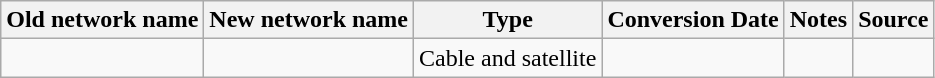<table class="wikitable">
<tr>
<th>Old network name</th>
<th>New network name</th>
<th>Type</th>
<th>Conversion Date</th>
<th>Notes</th>
<th>Source</th>
</tr>
<tr>
<td></td>
<td></td>
<td>Cable and satellite</td>
<td></td>
<td></td>
<td></td>
</tr>
</table>
